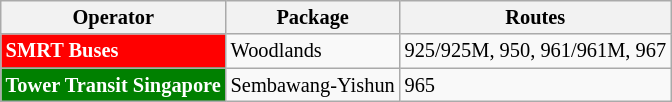<table class="wikitable" style="font-size:85%; text-align: left">
<tr>
<th>Operator</th>
<th>Package</th>
<th>Routes</th>
</tr>
<tr>
<td style="background-color:#FF0000; color: white"><strong>SMRT Buses</strong></td>
<td>Woodlands</td>
<td>925/925M, 950, 961/961M, 967</td>
</tr>
<tr>
<td style="background-color:#008000; color: white"><strong>Tower Transit Singapore</strong></td>
<td>Sembawang-Yishun</td>
<td>965</td>
</tr>
</table>
